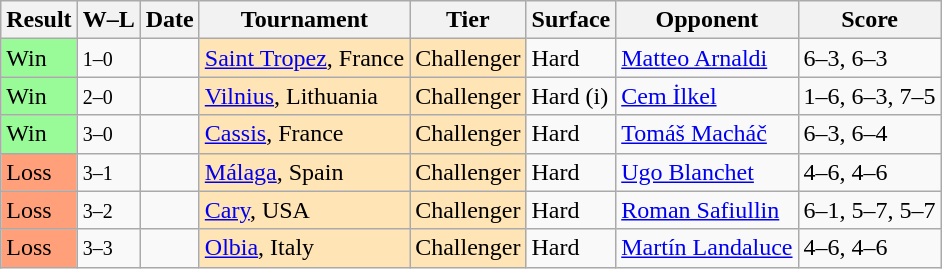<table class="sortable wikitable">
<tr>
<th>Result</th>
<th class="unsortable">W–L</th>
<th>Date</th>
<th>Tournament</th>
<th>Tier</th>
<th>Surface</th>
<th>Opponent</th>
<th class="unsortable">Score</th>
</tr>
<tr>
<td bgcolor=98fb98>Win</td>
<td><small>1–0</small></td>
<td><a href='#'></a></td>
<td style="background:moccasin;"><a href='#'>Saint Tropez</a>, France</td>
<td style="background:moccasin;">Challenger</td>
<td>Hard</td>
<td> <a href='#'>Matteo Arnaldi</a></td>
<td>6–3, 6–3</td>
</tr>
<tr>
<td bgcolor=98FB98>Win</td>
<td><small>2–0</small></td>
<td><a href='#'></a></td>
<td style="background:moccasin;"><a href='#'>Vilnius</a>, Lithuania</td>
<td style="background:moccasin;">Challenger</td>
<td>Hard (i)</td>
<td> <a href='#'>Cem İlkel</a></td>
<td>1–6, 6–3, 7–5</td>
</tr>
<tr>
<td bgcolor=98FB98>Win</td>
<td><small>3–0</small></td>
<td><a href='#'></a></td>
<td style="background:moccasin;"><a href='#'>Cassis</a>, France</td>
<td style="background:moccasin;">Challenger</td>
<td>Hard</td>
<td> <a href='#'>Tomáš Macháč</a></td>
<td>6–3, 6–4</td>
</tr>
<tr>
<td bgcolor=FFA07A>Loss</td>
<td><small>3–1</small></td>
<td><a href='#'></a></td>
<td style="background:moccasin;"><a href='#'>Málaga</a>, Spain</td>
<td style="background:moccasin;">Challenger</td>
<td>Hard</td>
<td> <a href='#'>Ugo Blanchet</a></td>
<td>4–6, 4–6</td>
</tr>
<tr>
<td bgcolor=FFA07A>Loss</td>
<td><small>3–2</small></td>
<td><a href='#'></a></td>
<td style="background:moccasin;"><a href='#'>Cary</a>, USA</td>
<td style="background:moccasin;">Challenger</td>
<td>Hard</td>
<td> <a href='#'>Roman Safiullin</a></td>
<td>6–1, 5–7, 5–7</td>
</tr>
<tr>
<td bgcolor=FFA07A>Loss</td>
<td><small>3–3</small></td>
<td><a href='#'></a></td>
<td style="background:moccasin;"><a href='#'>Olbia</a>, Italy</td>
<td style="background:moccasin;">Challenger</td>
<td>Hard</td>
<td> <a href='#'>Martín Landaluce</a></td>
<td>4–6, 4–6</td>
</tr>
</table>
